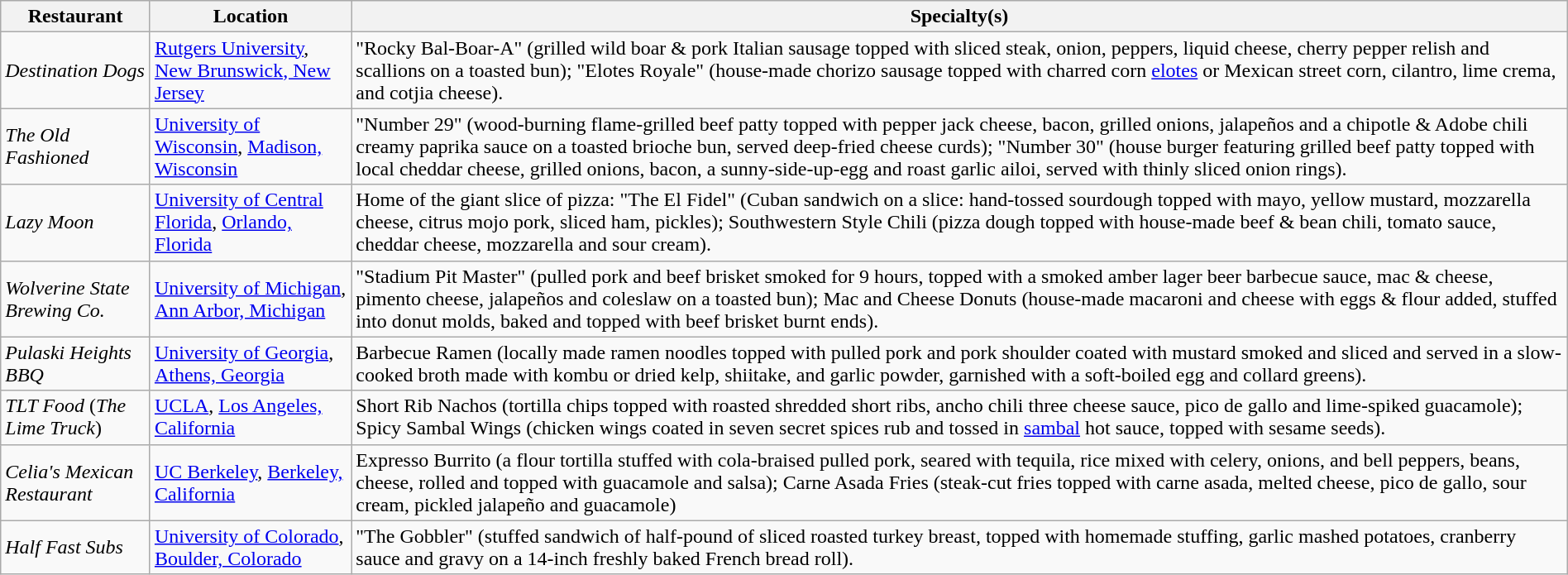<table class="wikitable" style="width:100%;">
<tr>
<th>Restaurant</th>
<th>Location</th>
<th>Specialty(s)</th>
</tr>
<tr>
<td><em>Destination Dogs</em></td>
<td><a href='#'>Rutgers University</a>, <a href='#'>New Brunswick, New Jersey</a></td>
<td>"Rocky Bal-Boar-A" (grilled wild boar & pork Italian sausage topped with sliced steak, onion, peppers, liquid cheese, cherry pepper relish and scallions on a toasted bun); "Elotes Royale" (house-made chorizo sausage topped with charred corn <a href='#'>elotes</a> or Mexican street corn, cilantro, lime crema, and cotjia cheese).</td>
</tr>
<tr>
<td><em>The Old Fashioned</em></td>
<td><a href='#'>University of Wisconsin</a>, <a href='#'>Madison, Wisconsin</a></td>
<td>"Number 29" (wood-burning flame-grilled beef patty topped with pepper jack cheese, bacon, grilled onions, jalapeños and a chipotle & Adobe chili creamy paprika sauce on a toasted brioche bun, served deep-fried cheese curds); "Number 30" (house burger featuring grilled beef patty topped with local cheddar cheese, grilled onions, bacon, a sunny-side-up-egg and roast garlic ailoi, served with thinly sliced onion rings).</td>
</tr>
<tr>
<td><em>Lazy Moon</em></td>
<td><a href='#'>University of Central Florida</a>, <a href='#'>Orlando, Florida</a></td>
<td>Home of the giant slice of pizza: "The El Fidel" (Cuban sandwich on a slice: hand-tossed sourdough topped with mayo, yellow mustard, mozzarella cheese, citrus mojo pork, sliced ham, pickles); Southwestern Style Chili (pizza dough topped with house-made beef & bean chili, tomato sauce, cheddar cheese, mozzarella and sour cream).</td>
</tr>
<tr>
<td><em>Wolverine State Brewing Co.</em></td>
<td><a href='#'>University of Michigan</a>, <a href='#'>Ann Arbor, Michigan</a></td>
<td>"Stadium Pit Master" (pulled pork and beef brisket smoked for 9 hours, topped with a smoked amber lager beer barbecue sauce, mac & cheese, pimento cheese, jalapeños and coleslaw on a toasted bun); Mac and Cheese Donuts (house-made macaroni and cheese with eggs & flour added, stuffed into donut molds, baked and topped with beef brisket burnt ends).</td>
</tr>
<tr>
<td><em>Pulaski Heights BBQ</em></td>
<td><a href='#'>University of Georgia</a>, <a href='#'>Athens, Georgia</a></td>
<td>Barbecue Ramen (locally made ramen noodles topped with pulled pork and pork shoulder coated with mustard smoked and sliced and served in a slow-cooked broth made with kombu or dried kelp, shiitake, and garlic powder, garnished with a soft-boiled egg and collard greens).</td>
</tr>
<tr>
<td><em>TLT Food</em> (<em>The Lime Truck</em>)</td>
<td><a href='#'>UCLA</a>, <a href='#'>Los Angeles, California</a></td>
<td>Short Rib Nachos (tortilla chips topped with roasted shredded short ribs, ancho chili three cheese sauce, pico de gallo and lime-spiked guacamole); Spicy Sambal Wings (chicken wings coated in seven secret spices rub and tossed in <a href='#'>sambal</a> hot sauce, topped with sesame seeds).</td>
</tr>
<tr>
<td><em>Celia's Mexican Restaurant</em></td>
<td><a href='#'>UC Berkeley</a>, <a href='#'>Berkeley, California</a></td>
<td>Expresso Burrito (a flour tortilla stuffed with cola-braised pulled pork, seared with tequila, rice mixed with celery, onions, and bell peppers, beans, cheese, rolled and topped with guacamole and salsa); Carne Asada Fries (steak-cut fries topped with carne asada, melted cheese, pico de gallo, sour cream, pickled jalapeño and guacamole)</td>
</tr>
<tr>
<td><em>Half Fast Subs</em></td>
<td><a href='#'>University of Colorado</a>, <a href='#'>Boulder, Colorado</a></td>
<td>"The Gobbler" (stuffed sandwich of half-pound of sliced roasted turkey breast, topped with homemade stuffing, garlic mashed potatoes, cranberry sauce and gravy on a 14-inch freshly baked French bread roll).</td>
</tr>
</table>
